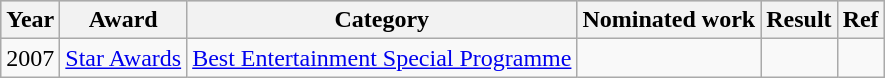<table class="wikitable sortable">
<tr style="background:#ccc; text-align:center;">
<th>Year</th>
<th>Award</th>
<th>Category</th>
<th>Nominated work</th>
<th>Result</th>
<th>Ref</th>
</tr>
<tr>
<td>2007</td>
<td><a href='#'>Star Awards</a></td>
<td><a href='#'>Best Entertainment Special Programme</a></td>
<td></td>
<td></td>
<td></td>
</tr>
</table>
